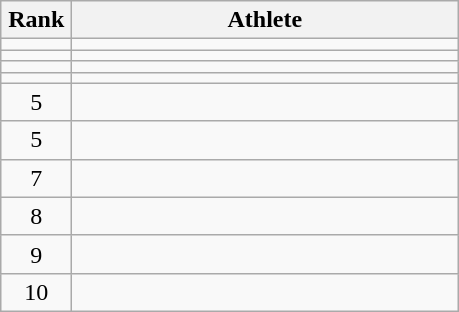<table class="wikitable" style="text-align: center;">
<tr>
<th width=40>Rank</th>
<th width=250>Athlete</th>
</tr>
<tr>
<td></td>
<td align="left"></td>
</tr>
<tr>
<td></td>
<td align="left"></td>
</tr>
<tr>
<td></td>
<td align="left"></td>
</tr>
<tr>
<td></td>
<td align="left"></td>
</tr>
<tr>
<td>5</td>
<td align="left"></td>
</tr>
<tr>
<td>5</td>
<td align="left"></td>
</tr>
<tr>
<td>7</td>
<td align="left"></td>
</tr>
<tr>
<td>8</td>
<td align="left"></td>
</tr>
<tr>
<td>9</td>
<td align="left"></td>
</tr>
<tr>
<td>10</td>
<td align="left"></td>
</tr>
</table>
